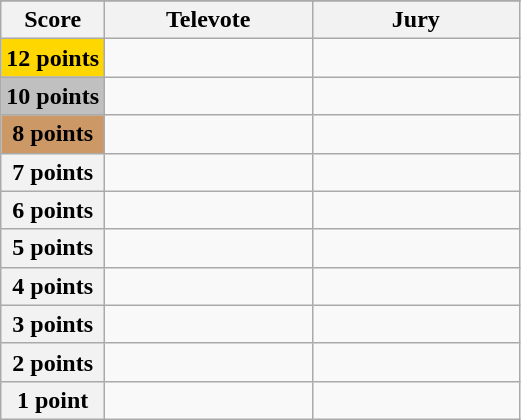<table class="wikitable">
<tr>
</tr>
<tr>
<th scope="col" width="20%">Score</th>
<th scope="col" width="40%">Televote</th>
<th scope="col" width="40%">Jury</th>
</tr>
<tr>
<th scope="row" style="background:gold">12 points</th>
<td></td>
<td></td>
</tr>
<tr>
<th scope="row" style="background:silver">10 points</th>
<td></td>
<td></td>
</tr>
<tr>
<th scope="row" style="background:#CC9966">8 points</th>
<td></td>
<td></td>
</tr>
<tr>
<th scope="row">7 points</th>
<td></td>
<td></td>
</tr>
<tr>
<th scope="row">6 points</th>
<td></td>
<td></td>
</tr>
<tr>
<th scope="row">5 points</th>
<td></td>
<td></td>
</tr>
<tr>
<th scope="row">4 points</th>
<td></td>
<td></td>
</tr>
<tr>
<th scope="row">3 points</th>
<td></td>
<td></td>
</tr>
<tr>
<th scope="row">2 points</th>
<td></td>
<td></td>
</tr>
<tr>
<th scope="row">1 point</th>
<td></td>
<td></td>
</tr>
</table>
